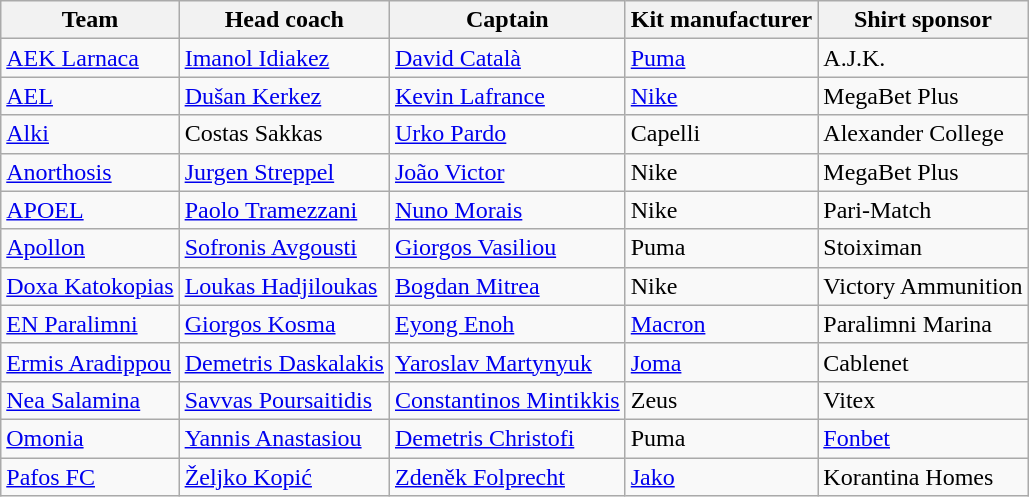<table class="wikitable sortable" style="text-align: left;">
<tr>
<th>Team</th>
<th>Head coach</th>
<th>Captain</th>
<th>Kit manufacturer</th>
<th>Shirt sponsor</th>
</tr>
<tr>
<td><a href='#'>AEK Larnaca</a></td>
<td> <a href='#'>Imanol Idiakez</a></td>
<td> <a href='#'>David Català</a></td>
<td><a href='#'>Puma</a></td>
<td A.J.K. Wealth Management Limited>A.J.K.</td>
</tr>
<tr>
<td><a href='#'>AEL</a></td>
<td> <a href='#'>Dušan Kerkez</a></td>
<td> <a href='#'>Kevin Lafrance</a></td>
<td><a href='#'>Nike</a></td>
<td>MegaBet Plus</td>
</tr>
<tr>
<td><a href='#'>Alki</a></td>
<td> Costas Sakkas</td>
<td> <a href='#'>Urko Pardo</a></td>
<td>Capelli</td>
<td>Alexander College</td>
</tr>
<tr>
<td><a href='#'>Anorthosis</a></td>
<td> <a href='#'>Jurgen Streppel</a></td>
<td> <a href='#'>João Victor</a></td>
<td>Nike</td>
<td>MegaBet Plus</td>
</tr>
<tr>
<td><a href='#'>APOEL</a></td>
<td> <a href='#'>Paolo Tramezzani</a></td>
<td> <a href='#'>Nuno Morais</a></td>
<td>Nike</td>
<td>Pari-Match</td>
</tr>
<tr>
<td><a href='#'>Apollon</a></td>
<td> <a href='#'>Sofronis Avgousti</a></td>
<td> <a href='#'>Giorgos Vasiliou</a></td>
<td>Puma</td>
<td>Stoiximan</td>
</tr>
<tr>
<td><a href='#'>Doxa Katokopias</a></td>
<td> <a href='#'>Loukas Hadjiloukas</a></td>
<td> <a href='#'>Bogdan Mitrea</a></td>
<td>Nike</td>
<td>Victory Ammunition</td>
</tr>
<tr>
<td><a href='#'>EN Paralimni</a></td>
<td> <a href='#'>Giorgos Kosma</a></td>
<td> <a href='#'>Eyong Enoh</a></td>
<td><a href='#'>Macron</a></td>
<td>Paralimni Marina</td>
</tr>
<tr>
<td><a href='#'>Ermis Aradippou</a></td>
<td> <a href='#'>Demetris Daskalakis</a></td>
<td> <a href='#'>Yaroslav Martynyuk</a></td>
<td><a href='#'>Joma</a></td>
<td>Cablenet</td>
</tr>
<tr>
<td><a href='#'>Nea Salamina</a></td>
<td> <a href='#'>Savvas Poursaitidis</a></td>
<td> <a href='#'>Constantinos Mintikkis</a></td>
<td>Zeus</td>
<td>Vitex</td>
</tr>
<tr>
<td><a href='#'>Omonia</a></td>
<td> <a href='#'>Yannis Anastasiou</a></td>
<td> <a href='#'>Demetris Christofi</a></td>
<td>Puma</td>
<td><a href='#'>Fonbet</a></td>
</tr>
<tr>
<td><a href='#'>Pafos FC</a></td>
<td> <a href='#'>Željko Kopić</a></td>
<td> <a href='#'>Zdeněk Folprecht</a></td>
<td><a href='#'>Jako</a></td>
<td>Korantina Homes</td>
</tr>
</table>
